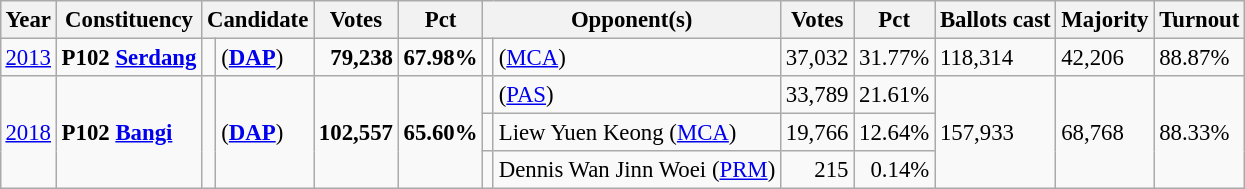<table class="wikitable" style="margin:0.5em ; font-size:95%">
<tr>
<th>Year</th>
<th>Constituency</th>
<th colspan=2>Candidate</th>
<th>Votes</th>
<th>Pct</th>
<th colspan=2>Opponent(s)</th>
<th>Votes</th>
<th>Pct</th>
<th>Ballots cast</th>
<th>Majority</th>
<th>Turnout</th>
</tr>
<tr>
<td><a href='#'>2013</a></td>
<td><strong>P102 <a href='#'>Serdang</a></strong></td>
<td></td>
<td> (<a href='#'><strong>DAP</strong></a>)</td>
<td align=right><strong>79,238</strong></td>
<td><strong>67.98%</strong></td>
<td></td>
<td> (<a href='#'>MCA</a>)</td>
<td align="right">37,032</td>
<td>31.77%</td>
<td>118,314</td>
<td>42,206</td>
<td>88.87%</td>
</tr>
<tr>
<td rowspan="3"><a href='#'>2018</a></td>
<td rowspan="3"><strong>P102 <a href='#'>Bangi</a></strong></td>
<td rowspan="3" ></td>
<td rowspan="3"> (<a href='#'><strong>DAP</strong></a>)</td>
<td rowspan=3 align=right><strong>102,557</strong></td>
<td rowspan="3"><strong>65.60%</strong></td>
<td></td>
<td> (<a href='#'>PAS</a>)</td>
<td align=right>33,789</td>
<td>21.61%</td>
<td rowspan="3">157,933</td>
<td rowspan="3">68,768</td>
<td rowspan="3">88.33%</td>
</tr>
<tr>
<td></td>
<td>Liew Yuen Keong (<a href='#'>MCA</a>)</td>
<td align=right>19,766</td>
<td>12.64%</td>
</tr>
<tr>
<td bgcolor=></td>
<td>Dennis Wan Jinn Woei (<a href='#'>PRM</a>)</td>
<td align="right">215</td>
<td align="right">0.14%</td>
</tr>
</table>
